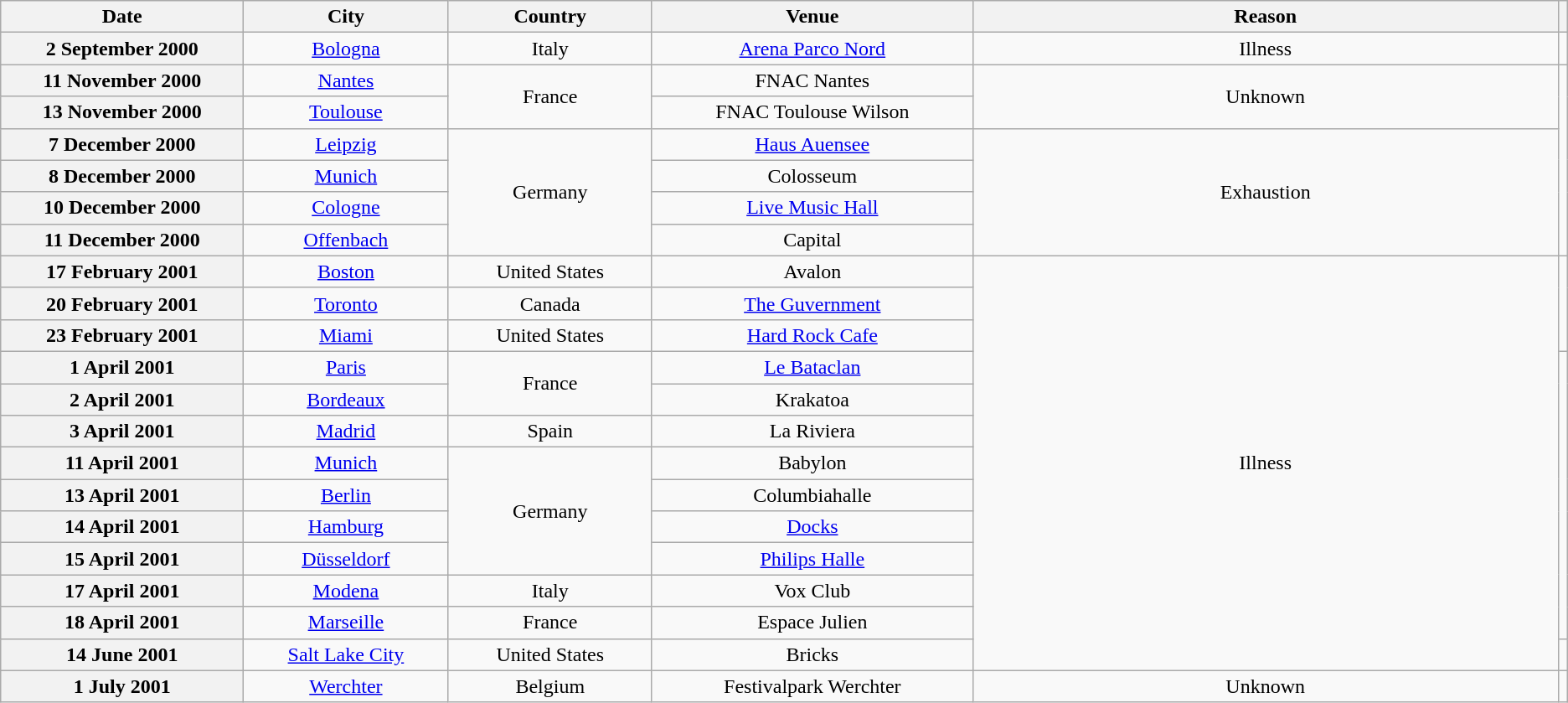<table class="wikitable plainrowheaders" style="text-align:center;">
<tr>
<th scope="col" style="width:12em;">Date</th>
<th scope="col" style="width:10em;">City</th>
<th scope="col" style="width:10em;">Country</th>
<th scope="col" style="width:16em;">Venue</th>
<th scope="col" style="width:29.95em;">Reason</th>
<th scope="col" class="unsortable"></th>
</tr>
<tr>
<th scope="row" style="text-align:center;">2 September 2000</th>
<td><a href='#'>Bologna</a></td>
<td>Italy</td>
<td><a href='#'>Arena Parco Nord</a></td>
<td>Illness</td>
<td></td>
</tr>
<tr>
<th scope="row" style="text-align:center;">11 November 2000</th>
<td><a href='#'>Nantes</a></td>
<td rowspan="2">France</td>
<td>FNAC Nantes</td>
<td rowspan="2">Unknown</td>
<td rowspan="6"></td>
</tr>
<tr>
<th scope="row" style="text-align:center;">13 November 2000</th>
<td><a href='#'>Toulouse</a></td>
<td>FNAC Toulouse Wilson</td>
</tr>
<tr>
<th scope="row" style="text-align:center;">7 December 2000</th>
<td><a href='#'>Leipzig</a></td>
<td rowspan="4">Germany</td>
<td><a href='#'>Haus Auensee</a></td>
<td rowspan="4">Exhaustion</td>
</tr>
<tr>
<th scope="row" style="text-align:center;">8 December 2000</th>
<td><a href='#'>Munich</a></td>
<td>Colosseum</td>
</tr>
<tr>
<th scope="row" style="text-align:center;">10 December 2000</th>
<td><a href='#'>Cologne</a></td>
<td><a href='#'>Live Music Hall</a></td>
</tr>
<tr>
<th scope="row" style="text-align:center;">11 December 2000</th>
<td><a href='#'>Offenbach</a></td>
<td>Capital</td>
</tr>
<tr>
<th scope="row" style="text-align:center;">17 February 2001</th>
<td><a href='#'>Boston</a></td>
<td>United States</td>
<td>Avalon</td>
<td rowspan="13">Illness</td>
<td rowspan="3"></td>
</tr>
<tr>
<th scope="row" style="text-align:center;">20 February 2001</th>
<td><a href='#'>Toronto</a></td>
<td>Canada</td>
<td><a href='#'>The Guvernment</a></td>
</tr>
<tr>
<th scope="row" style="text-align:center;">23 February 2001</th>
<td><a href='#'>Miami</a></td>
<td>United States</td>
<td><a href='#'>Hard Rock Cafe</a></td>
</tr>
<tr>
<th scope="row" style="text-align:center;">1 April 2001</th>
<td><a href='#'>Paris</a></td>
<td rowspan="2">France</td>
<td><a href='#'>Le Bataclan</a></td>
<td rowspan="9"></td>
</tr>
<tr>
<th scope="row" style="text-align:center;">2 April 2001</th>
<td><a href='#'>Bordeaux</a></td>
<td>Krakatoa</td>
</tr>
<tr>
<th scope="row" style="text-align:center;">3 April 2001</th>
<td><a href='#'>Madrid</a></td>
<td>Spain</td>
<td>La Riviera</td>
</tr>
<tr>
<th scope="row" style="text-align:center;">11 April 2001</th>
<td><a href='#'>Munich</a></td>
<td rowspan="4">Germany</td>
<td>Babylon</td>
</tr>
<tr>
<th scope="row" style="text-align:center;">13 April 2001</th>
<td><a href='#'>Berlin</a></td>
<td>Columbiahalle</td>
</tr>
<tr>
<th scope="row" style="text-align:center;">14 April 2001</th>
<td><a href='#'>Hamburg</a></td>
<td><a href='#'>Docks</a></td>
</tr>
<tr>
<th scope="row" style="text-align:center;">15 April 2001</th>
<td><a href='#'>Düsseldorf</a></td>
<td><a href='#'>Philips Halle</a></td>
</tr>
<tr>
<th scope="row" style="text-align:center;">17 April 2001</th>
<td><a href='#'>Modena</a></td>
<td>Italy</td>
<td>Vox Club</td>
</tr>
<tr>
<th scope="row" style="text-align:center;">18 April 2001</th>
<td><a href='#'>Marseille</a></td>
<td>France</td>
<td>Espace Julien</td>
</tr>
<tr>
<th scope="row" style="text-align:center;">14 June 2001</th>
<td><a href='#'>Salt Lake City</a></td>
<td>United States</td>
<td>Bricks</td>
<td></td>
</tr>
<tr>
<th scope="row" style="text-align:center;">1 July 2001</th>
<td><a href='#'>Werchter</a></td>
<td>Belgium</td>
<td>Festivalpark Werchter</td>
<td>Unknown</td>
<td></td>
</tr>
</table>
